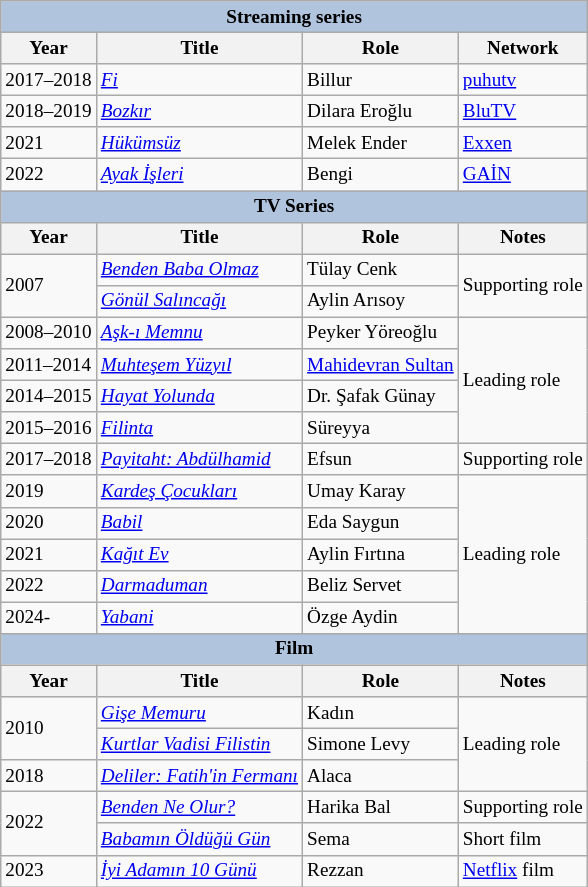<table class="wikitable" style="font-size: 80%;">
<tr>
<th colspan="5" style="background:LightSteelBlue">Streaming series</th>
</tr>
<tr>
<th>Year</th>
<th>Title</th>
<th>Role</th>
<th>Network</th>
</tr>
<tr>
<td>2017–2018</td>
<td><em><a href='#'>Fi</a></em></td>
<td>Billur</td>
<td><a href='#'>puhutv</a></td>
</tr>
<tr>
<td>2018–2019</td>
<td><em><a href='#'>Bozkır</a></em></td>
<td>Dilara Eroğlu</td>
<td><a href='#'>BluTV</a></td>
</tr>
<tr>
<td>2021</td>
<td><em><a href='#'>Hükümsüz</a></em></td>
<td>Melek Ender</td>
<td><a href='#'>Exxen</a></td>
</tr>
<tr>
<td>2022</td>
<td><em><a href='#'>Ayak İşleri</a></em></td>
<td>Bengi</td>
<td><a href='#'>GAİN</a></td>
</tr>
<tr>
<th colspan="4" style="background:LightSteelBlue">TV Series</th>
</tr>
<tr>
<th>Year</th>
<th>Title</th>
<th>Role</th>
<th>Notes</th>
</tr>
<tr>
<td rowspan="2">2007</td>
<td><em><a href='#'>Benden Baba Olmaz</a></em></td>
<td>Tülay Cenk</td>
<td rowspan="2">Supporting role</td>
</tr>
<tr>
<td><em><a href='#'>Gönül Salıncağı</a></em></td>
<td>Aylin Arısoy</td>
</tr>
<tr>
<td>2008–2010</td>
<td><em><a href='#'>Aşk-ı Memnu</a></em></td>
<td>Peyker Yöreoğlu</td>
<td rowspan="4">Leading role</td>
</tr>
<tr>
<td>2011–2014</td>
<td><em><a href='#'>Muhteşem Yüzyıl</a></em></td>
<td><a href='#'>Mahidevran Sultan</a></td>
</tr>
<tr>
<td>2014–2015</td>
<td><em><a href='#'>Hayat Yolunda</a></em></td>
<td>Dr. Şafak Günay</td>
</tr>
<tr>
<td>2015–2016</td>
<td><em><a href='#'>Filinta</a></em></td>
<td>Süreyya</td>
</tr>
<tr>
<td>2017–2018</td>
<td><em><a href='#'>Payitaht: Abdülhamid</a></em></td>
<td>Efsun</td>
<td>Supporting role</td>
</tr>
<tr>
<td>2019</td>
<td><em><a href='#'>Kardeş Çocukları</a></em></td>
<td>Umay Karay</td>
<td rowspan="5">Leading role</td>
</tr>
<tr>
<td>2020</td>
<td><em><a href='#'>Babil</a></em></td>
<td>Eda Saygun</td>
</tr>
<tr>
<td>2021</td>
<td><em><a href='#'>Kağıt Ev</a></em></td>
<td>Aylin Fırtına</td>
</tr>
<tr>
<td>2022</td>
<td><em><a href='#'>Darmaduman</a></em></td>
<td>Beliz Servet</td>
</tr>
<tr>
<td>2024-</td>
<td><em><a href='#'>Yabani</a></em></td>
<td>Özge Aydin</td>
</tr>
<tr>
<th colspan="4" style="background:LightSteelBlue">Film</th>
</tr>
<tr>
<th>Year</th>
<th>Title</th>
<th>Role</th>
<th>Notes</th>
</tr>
<tr>
<td rowspan="2">2010</td>
<td><em><a href='#'>Gişe Memuru</a></em></td>
<td>Kadın</td>
<td rowspan="3">Leading role</td>
</tr>
<tr>
<td><em><a href='#'>Kurtlar Vadisi Filistin</a></em></td>
<td>Simone Levy</td>
</tr>
<tr>
<td>2018</td>
<td><em><a href='#'>Deliler: Fatih'in Fermanı</a></em></td>
<td>Alaca</td>
</tr>
<tr>
<td rowspan="2">2022</td>
<td><em><a href='#'>Benden Ne Olur?</a></em></td>
<td>Harika Bal</td>
<td>Supporting role</td>
</tr>
<tr>
<td><em><a href='#'>Babamın Öldüğü Gün</a></em></td>
<td>Sema</td>
<td>Short film</td>
</tr>
<tr>
<td>2023</td>
<td><em><a href='#'>İyi Adamın 10 Günü</a></em></td>
<td>Rezzan</td>
<td><a href='#'>Netflix</a> film</td>
</tr>
</table>
